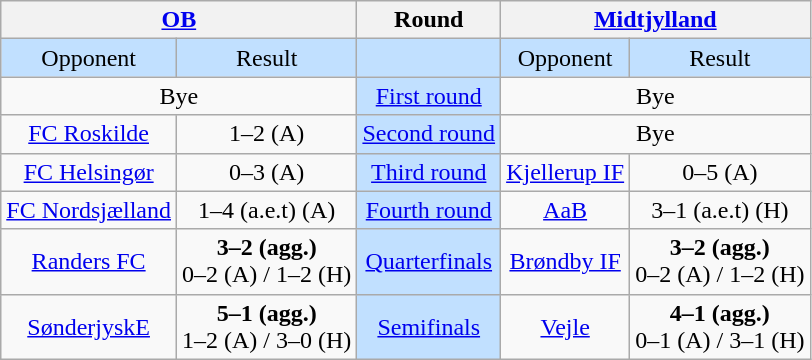<table class="wikitable" style="text-align: center;">
<tr>
<th colspan=2><a href='#'>OB</a></th>
<th>Round</th>
<th colspan=2><a href='#'>Midtjylland</a></th>
</tr>
<tr style="background:#c1e0ff;">
<td>Opponent</td>
<td>Result</td>
<td></td>
<td>Opponent</td>
<td>Result</td>
</tr>
<tr>
<td colspan="2" align="center">Bye</td>
<td style="background:#c1e0ff;"><a href='#'>First round</a></td>
<td colspan="2" align="center">Bye</td>
</tr>
<tr>
<td align="center"><a href='#'>FC Roskilde</a></td>
<td align="center">1–2 (A)</td>
<td style="background:#c1e0ff;"><a href='#'>Second round</a></td>
<td colspan="2" align="center">Bye</td>
</tr>
<tr>
<td align="center"><a href='#'>FC Helsingør</a></td>
<td align="center">0–3 (A)</td>
<td style="background:#c1e0ff;"><a href='#'>Third round</a></td>
<td align="center"><a href='#'>Kjellerup IF</a></td>
<td align="center">0–5 (A)</td>
</tr>
<tr>
<td align="center"><a href='#'>FC Nordsjælland</a></td>
<td align="center">1–4 (a.e.t) (A)</td>
<td style="background:#c1e0ff;"><a href='#'>Fourth round</a></td>
<td align="center"><a href='#'>AaB</a></td>
<td align="center">3–1 (a.e.t) (H)</td>
</tr>
<tr>
<td align="center"><a href='#'>Randers FC</a></td>
<td align="center"><strong>3–2 (agg.)</strong><br>0–2 (A) / 1–2 (H)</td>
<td style="background:#c1e0ff;"><a href='#'>Quarterfinals</a></td>
<td align="center"><a href='#'>Brøndby IF</a></td>
<td align="center"><strong>3–2 (agg.)</strong><br>0–2 (A) / 1–2 (H)</td>
</tr>
<tr>
<td align="center"><a href='#'>SønderjyskE</a></td>
<td align="center"><strong>5–1 (agg.)</strong><br>1–2 (A) / 3–0 (H)</td>
<td style="background:#c1e0ff;"><a href='#'>Semifinals</a></td>
<td align="center"><a href='#'>Vejle</a></td>
<td align="center"><strong>4–1 (agg.)</strong><br>0–1 (A) / 3–1 (H)</td>
</tr>
</table>
